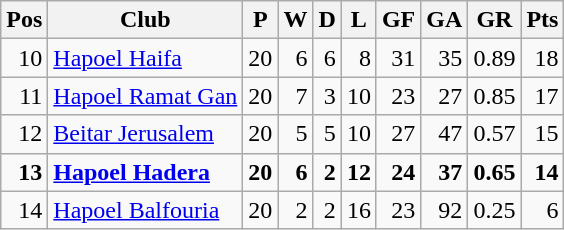<table class="wikitable" style="text-align:right">
<tr>
<th>Pos</th>
<th>Club</th>
<th>P</th>
<th>W</th>
<th>D</th>
<th>L</th>
<th>GF</th>
<th>GA</th>
<th>GR</th>
<th>Pts</th>
</tr>
<tr>
<td>10</td>
<td align=left><a href='#'>Hapoel Haifa</a></td>
<td>20</td>
<td>6</td>
<td>6</td>
<td>8</td>
<td>31</td>
<td>35</td>
<td>0.89</td>
<td>18</td>
</tr>
<tr>
<td>11</td>
<td align=left><a href='#'>Hapoel Ramat Gan</a></td>
<td>20</td>
<td>7</td>
<td>3</td>
<td>10</td>
<td>23</td>
<td>27</td>
<td>0.85</td>
<td>17</td>
</tr>
<tr>
<td>12</td>
<td align=left><a href='#'>Beitar Jerusalem</a></td>
<td>20</td>
<td>5</td>
<td>5</td>
<td>10</td>
<td>27</td>
<td>47</td>
<td>0.57</td>
<td>15</td>
</tr>
<tr>
<td><strong>13</strong></td>
<td align=left><strong><a href='#'>Hapoel Hadera</a></strong></td>
<td><strong>20</strong></td>
<td><strong>6</strong></td>
<td><strong>2</strong></td>
<td><strong>12</strong></td>
<td><strong>24</strong></td>
<td><strong>37</strong></td>
<td><strong>0.65</strong></td>
<td><strong>14</strong></td>
</tr>
<tr>
<td>14</td>
<td align=left><a href='#'>Hapoel Balfouria</a></td>
<td>20</td>
<td>2</td>
<td>2</td>
<td>16</td>
<td>23</td>
<td>92</td>
<td>0.25</td>
<td>6</td>
</tr>
</table>
